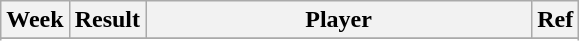<table class=wikitable>
<tr>
<th>Week</th>
<th>Result</th>
<th style="width:250px;">Player</th>
<th>Ref</th>
</tr>
<tr>
</tr>
<tr>
</tr>
</table>
